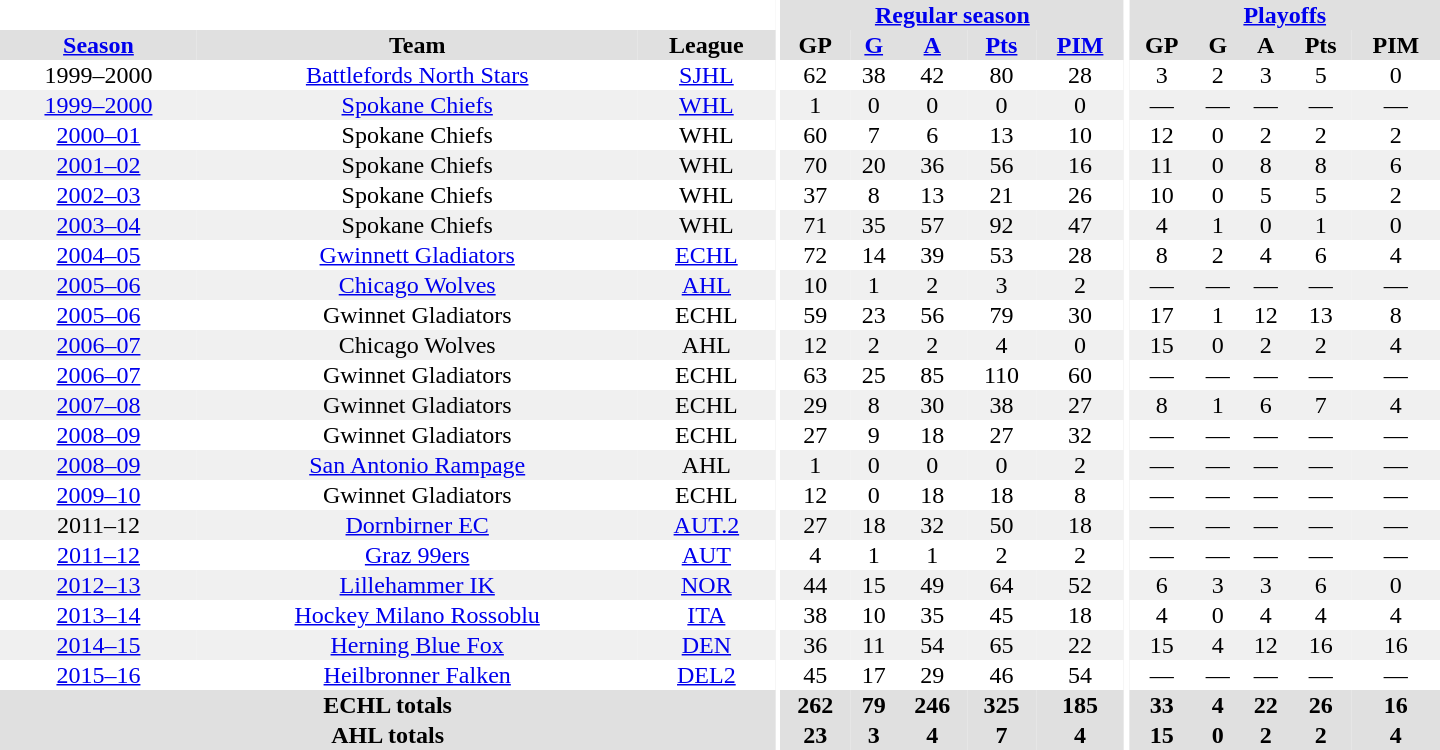<table border="0" cellpadding="1" cellspacing="0" style="text-align:center; width:60em">
<tr bgcolor="#e0e0e0">
<th colspan="3" bgcolor="#ffffff"></th>
<th rowspan="99" bgcolor="#ffffff"></th>
<th colspan="5"><a href='#'>Regular season</a></th>
<th rowspan="99" bgcolor="#ffffff"></th>
<th colspan="5"><a href='#'>Playoffs</a></th>
</tr>
<tr bgcolor="#e0e0e0">
<th><a href='#'>Season</a></th>
<th>Team</th>
<th>League</th>
<th>GP</th>
<th><a href='#'>G</a></th>
<th><a href='#'>A</a></th>
<th><a href='#'>Pts</a></th>
<th><a href='#'>PIM</a></th>
<th>GP</th>
<th>G</th>
<th>A</th>
<th>Pts</th>
<th>PIM</th>
</tr>
<tr>
<td>1999–2000</td>
<td><a href='#'>Battlefords North Stars</a></td>
<td><a href='#'>SJHL</a></td>
<td>62</td>
<td>38</td>
<td>42</td>
<td>80</td>
<td>28</td>
<td>3</td>
<td>2</td>
<td>3</td>
<td>5</td>
<td>0</td>
</tr>
<tr bgcolor="#f0f0f0">
<td><a href='#'>1999–2000</a></td>
<td><a href='#'>Spokane Chiefs</a></td>
<td><a href='#'>WHL</a></td>
<td>1</td>
<td>0</td>
<td>0</td>
<td>0</td>
<td>0</td>
<td>—</td>
<td>—</td>
<td>—</td>
<td>—</td>
<td>—</td>
</tr>
<tr>
<td><a href='#'>2000–01</a></td>
<td>Spokane Chiefs</td>
<td>WHL</td>
<td>60</td>
<td>7</td>
<td>6</td>
<td>13</td>
<td>10</td>
<td>12</td>
<td>0</td>
<td>2</td>
<td>2</td>
<td>2</td>
</tr>
<tr bgcolor="#f0f0f0">
<td><a href='#'>2001–02</a></td>
<td>Spokane Chiefs</td>
<td>WHL</td>
<td>70</td>
<td>20</td>
<td>36</td>
<td>56</td>
<td>16</td>
<td>11</td>
<td>0</td>
<td>8</td>
<td>8</td>
<td>6</td>
</tr>
<tr>
<td><a href='#'>2002–03</a></td>
<td>Spokane Chiefs</td>
<td>WHL</td>
<td>37</td>
<td>8</td>
<td>13</td>
<td>21</td>
<td>26</td>
<td>10</td>
<td>0</td>
<td>5</td>
<td>5</td>
<td>2</td>
</tr>
<tr bgcolor="#f0f0f0">
<td><a href='#'>2003–04</a></td>
<td>Spokane Chiefs</td>
<td>WHL</td>
<td>71</td>
<td>35</td>
<td>57</td>
<td>92</td>
<td>47</td>
<td>4</td>
<td>1</td>
<td>0</td>
<td>1</td>
<td>0</td>
</tr>
<tr>
<td><a href='#'>2004–05</a></td>
<td><a href='#'>Gwinnett Gladiators</a></td>
<td><a href='#'>ECHL</a></td>
<td>72</td>
<td>14</td>
<td>39</td>
<td>53</td>
<td>28</td>
<td>8</td>
<td>2</td>
<td>4</td>
<td>6</td>
<td>4</td>
</tr>
<tr bgcolor="#f0f0f0">
<td><a href='#'>2005–06</a></td>
<td><a href='#'>Chicago Wolves</a></td>
<td><a href='#'>AHL</a></td>
<td>10</td>
<td>1</td>
<td>2</td>
<td>3</td>
<td>2</td>
<td>—</td>
<td>—</td>
<td>—</td>
<td>—</td>
<td>—</td>
</tr>
<tr>
<td><a href='#'>2005–06</a></td>
<td>Gwinnet Gladiators</td>
<td>ECHL</td>
<td>59</td>
<td>23</td>
<td>56</td>
<td>79</td>
<td>30</td>
<td>17</td>
<td>1</td>
<td>12</td>
<td>13</td>
<td>8</td>
</tr>
<tr bgcolor="#f0f0f0">
<td><a href='#'>2006–07</a></td>
<td>Chicago Wolves</td>
<td>AHL</td>
<td>12</td>
<td>2</td>
<td>2</td>
<td>4</td>
<td>0</td>
<td>15</td>
<td>0</td>
<td>2</td>
<td>2</td>
<td>4</td>
</tr>
<tr>
<td><a href='#'>2006–07</a></td>
<td>Gwinnet Gladiators</td>
<td>ECHL</td>
<td>63</td>
<td>25</td>
<td>85</td>
<td>110</td>
<td>60</td>
<td>—</td>
<td>—</td>
<td>—</td>
<td>—</td>
<td>—</td>
</tr>
<tr bgcolor="#f0f0f0">
<td><a href='#'>2007–08</a></td>
<td>Gwinnet Gladiators</td>
<td>ECHL</td>
<td>29</td>
<td>8</td>
<td>30</td>
<td>38</td>
<td>27</td>
<td>8</td>
<td>1</td>
<td>6</td>
<td>7</td>
<td>4</td>
</tr>
<tr>
<td><a href='#'>2008–09</a></td>
<td>Gwinnet Gladiators</td>
<td>ECHL</td>
<td>27</td>
<td>9</td>
<td>18</td>
<td>27</td>
<td>32</td>
<td>—</td>
<td>—</td>
<td>—</td>
<td>—</td>
<td>—</td>
</tr>
<tr bgcolor="#f0f0f0">
<td><a href='#'>2008–09</a></td>
<td><a href='#'>San Antonio Rampage</a></td>
<td>AHL</td>
<td>1</td>
<td>0</td>
<td>0</td>
<td>0</td>
<td>2</td>
<td>—</td>
<td>—</td>
<td>—</td>
<td>—</td>
<td>—</td>
</tr>
<tr>
<td><a href='#'>2009–10</a></td>
<td>Gwinnet Gladiators</td>
<td>ECHL</td>
<td>12</td>
<td>0</td>
<td>18</td>
<td>18</td>
<td>8</td>
<td>—</td>
<td>—</td>
<td>—</td>
<td>—</td>
<td>—</td>
</tr>
<tr bgcolor="#f0f0f0">
<td>2011–12</td>
<td><a href='#'>Dornbirner EC</a></td>
<td><a href='#'>AUT.2</a></td>
<td>27</td>
<td>18</td>
<td>32</td>
<td>50</td>
<td>18</td>
<td>—</td>
<td>—</td>
<td>—</td>
<td>—</td>
<td>—</td>
</tr>
<tr>
<td><a href='#'>2011–12</a></td>
<td><a href='#'>Graz 99ers</a></td>
<td><a href='#'>AUT</a></td>
<td>4</td>
<td>1</td>
<td>1</td>
<td>2</td>
<td>2</td>
<td>—</td>
<td>—</td>
<td>—</td>
<td>—</td>
<td>—</td>
</tr>
<tr bgcolor="#f0f0f0">
<td><a href='#'>2012–13</a></td>
<td><a href='#'>Lillehammer IK</a></td>
<td><a href='#'>NOR</a></td>
<td>44</td>
<td>15</td>
<td>49</td>
<td>64</td>
<td>52</td>
<td>6</td>
<td>3</td>
<td>3</td>
<td>6</td>
<td>0</td>
</tr>
<tr>
<td><a href='#'>2013–14</a></td>
<td><a href='#'>Hockey Milano Rossoblu</a></td>
<td><a href='#'>ITA</a></td>
<td>38</td>
<td>10</td>
<td>35</td>
<td>45</td>
<td>18</td>
<td>4</td>
<td>0</td>
<td>4</td>
<td>4</td>
<td>4</td>
</tr>
<tr bgcolor="#f0f0f0">
<td><a href='#'>2014–15</a></td>
<td><a href='#'>Herning Blue Fox</a></td>
<td><a href='#'>DEN</a></td>
<td>36</td>
<td>11</td>
<td>54</td>
<td>65</td>
<td>22</td>
<td>15</td>
<td>4</td>
<td>12</td>
<td>16</td>
<td>16</td>
</tr>
<tr>
<td><a href='#'>2015–16</a></td>
<td><a href='#'>Heilbronner Falken</a></td>
<td><a href='#'>DEL2</a></td>
<td>45</td>
<td>17</td>
<td>29</td>
<td>46</td>
<td>54</td>
<td>—</td>
<td>—</td>
<td>—</td>
<td>—</td>
<td>—</td>
</tr>
<tr bgcolor="#e0e0e0">
<th colspan="3">ECHL totals</th>
<th>262</th>
<th>79</th>
<th>246</th>
<th>325</th>
<th>185</th>
<th>33</th>
<th>4</th>
<th>22</th>
<th>26</th>
<th>16</th>
</tr>
<tr bgcolor="#e0e0e0">
<th colspan="3">AHL totals</th>
<th>23</th>
<th>3</th>
<th>4</th>
<th>7</th>
<th>4</th>
<th>15</th>
<th>0</th>
<th>2</th>
<th>2</th>
<th>4</th>
</tr>
</table>
